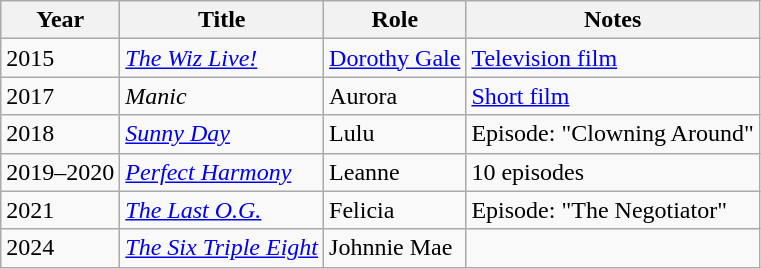<table class="wikitable sortable">
<tr>
<th>Year</th>
<th>Title</th>
<th>Role</th>
<th class="unsortable">Notes</th>
</tr>
<tr>
<td>2015</td>
<td><em><a href='#'>The Wiz Live!</a></em></td>
<td><a href='#'>Dorothy Gale</a></td>
<td><a href='#'>Television film</a></td>
</tr>
<tr>
<td>2017</td>
<td><em>Manic</em></td>
<td>Aurora</td>
<td><a href='#'>Short film</a></td>
</tr>
<tr>
<td>2018</td>
<td><em><a href='#'>Sunny Day</a></em></td>
<td>Lulu</td>
<td>Episode: "Clowning Around"</td>
</tr>
<tr>
<td>2019–2020</td>
<td><em><a href='#'>Perfect Harmony</a></em></td>
<td>Leanne</td>
<td>10 episodes</td>
</tr>
<tr>
<td>2021</td>
<td><em><a href='#'>The Last O.G.</a></em></td>
<td>Felicia</td>
<td>Episode: "The Negotiator"</td>
</tr>
<tr>
<td>2024</td>
<td><em><a href='#'>The Six Triple Eight</a></em></td>
<td>Johnnie Mae</td>
<td></td>
</tr>
</table>
